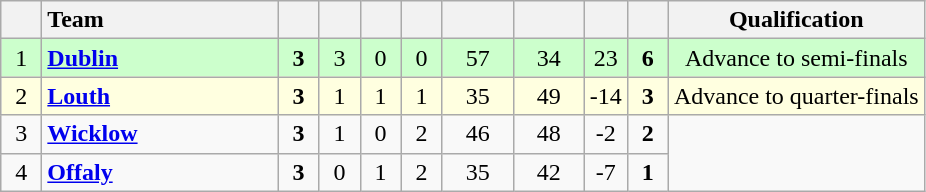<table class="wikitable" style="text-align:center">
<tr>
<th width=20></th>
<th width=150 style="text-align:left;">Team</th>
<th width=20></th>
<th width=20></th>
<th width=20></th>
<th width=20></th>
<th width=40></th>
<th width=40></th>
<th width=20></th>
<th width=20></th>
<th>Qualification</th>
</tr>
<tr style="background:#ccffcc">
<td>1</td>
<td align=left><strong> <a href='#'>Dublin</a> </strong></td>
<td><strong>3</strong></td>
<td>3</td>
<td>0</td>
<td>0</td>
<td>57</td>
<td>34</td>
<td>23</td>
<td><strong>6</strong></td>
<td>Advance to semi-finals</td>
</tr>
<tr style="background:#FFFFE0">
<td>2</td>
<td align=left><strong> <a href='#'>Louth</a> </strong></td>
<td><strong>3</strong></td>
<td>1</td>
<td>1</td>
<td>1</td>
<td>35</td>
<td>49</td>
<td>-14</td>
<td><strong>3</strong></td>
<td>Advance to quarter-finals</td>
</tr>
<tr>
<td>3</td>
<td align=left><strong> <a href='#'>Wicklow</a> </strong></td>
<td><strong>3</strong></td>
<td>1</td>
<td>0</td>
<td>2</td>
<td>46</td>
<td>48</td>
<td>-2</td>
<td><strong>2</strong></td>
<td rowspan="2"></td>
</tr>
<tr>
<td>4</td>
<td align=left><strong> <a href='#'>Offaly</a> </strong></td>
<td><strong>3</strong></td>
<td>0</td>
<td>1</td>
<td>2</td>
<td>35</td>
<td>42</td>
<td>-7</td>
<td><strong>1</strong></td>
</tr>
</table>
